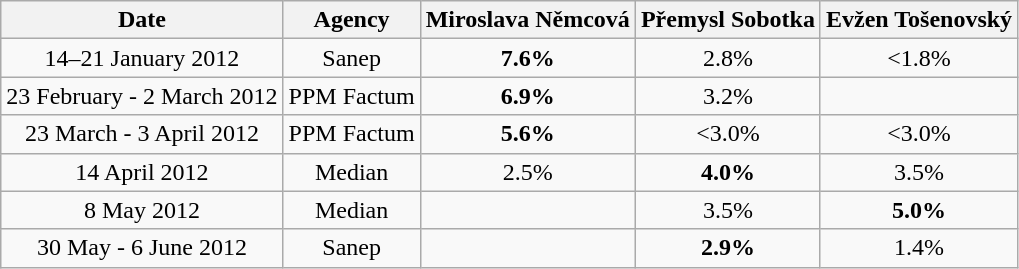<table class="wikitable" style=text-align:center>
<tr>
<th>Date</th>
<th>Agency</th>
<th>Miroslava Němcová</th>
<th>Přemysl Sobotka</th>
<th>Evžen Tošenovský</th>
</tr>
<tr>
<td>14–21 January 2012</td>
<td>Sanep</td>
<td><strong>7.6%</strong></td>
<td>2.8%</td>
<td><1.8%</td>
</tr>
<tr>
<td>23 February - 2 March 2012</td>
<td>PPM Factum</td>
<td><strong>6.9%</strong></td>
<td>3.2%</td>
<td></td>
</tr>
<tr>
<td>23 March - 3 April 2012</td>
<td>PPM Factum</td>
<td><strong>5.6%</strong></td>
<td><3.0%</td>
<td><3.0%</td>
</tr>
<tr>
<td>14 April 2012</td>
<td>Median</td>
<td>2.5%</td>
<td><strong>4.0%</strong></td>
<td>3.5%</td>
</tr>
<tr>
<td>8 May 2012</td>
<td>Median</td>
<td></td>
<td>3.5%</td>
<td><strong>5.0%</strong></td>
</tr>
<tr>
<td>30 May - 6 June 2012</td>
<td>Sanep</td>
<td></td>
<td><strong>2.9%</strong></td>
<td>1.4%</td>
</tr>
</table>
